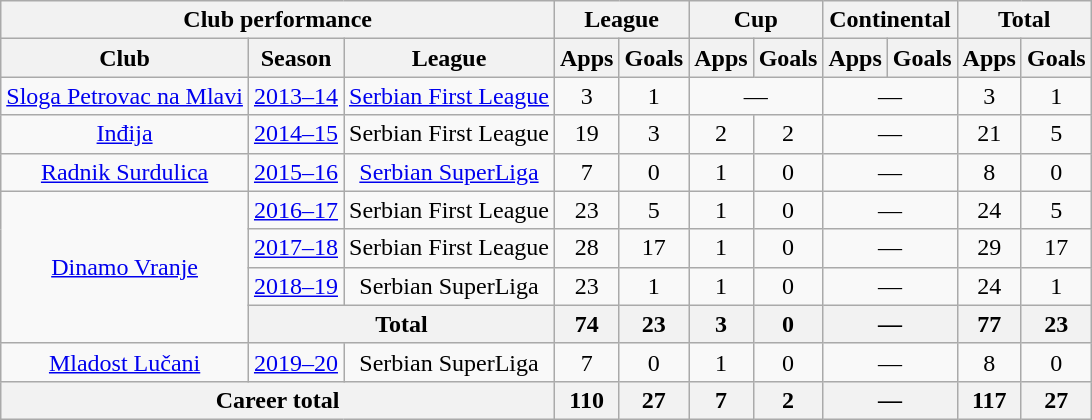<table class="wikitable" style="text-align:center">
<tr>
<th colspan=3>Club performance</th>
<th colspan=2>League</th>
<th colspan=2>Cup</th>
<th colspan=2>Continental</th>
<th colspan=2>Total</th>
</tr>
<tr>
<th>Club</th>
<th>Season</th>
<th>League</th>
<th>Apps</th>
<th>Goals</th>
<th>Apps</th>
<th>Goals</th>
<th>Apps</th>
<th>Goals</th>
<th>Apps</th>
<th>Goals</th>
</tr>
<tr>
<td><a href='#'>Sloga Petrovac na Mlavi</a></td>
<td><a href='#'>2013–14</a></td>
<td><a href='#'>Serbian First League</a></td>
<td>3</td>
<td>1</td>
<td colspan="2">—</td>
<td colspan="2">—</td>
<td>3</td>
<td>1</td>
</tr>
<tr>
<td><a href='#'>Inđija</a></td>
<td><a href='#'>2014–15</a></td>
<td>Serbian First League</td>
<td>19</td>
<td>3</td>
<td>2</td>
<td>2</td>
<td colspan="2">—</td>
<td>21</td>
<td>5</td>
</tr>
<tr>
<td><a href='#'>Radnik Surdulica</a></td>
<td><a href='#'>2015–16</a></td>
<td><a href='#'>Serbian SuperLiga</a></td>
<td>7</td>
<td>0</td>
<td>1</td>
<td>0</td>
<td colspan="2">—</td>
<td>8</td>
<td>0</td>
</tr>
<tr>
<td rowspan="4"><a href='#'>Dinamo Vranje</a></td>
<td><a href='#'>2016–17</a></td>
<td>Serbian First League</td>
<td>23</td>
<td>5</td>
<td>1</td>
<td>0</td>
<td colspan="2">—</td>
<td>24</td>
<td>5</td>
</tr>
<tr>
<td><a href='#'>2017–18</a></td>
<td>Serbian First League</td>
<td>28</td>
<td>17</td>
<td>1</td>
<td>0</td>
<td colspan="2">—</td>
<td>29</td>
<td>17</td>
</tr>
<tr>
<td><a href='#'>2018–19</a></td>
<td>Serbian SuperLiga</td>
<td>23</td>
<td>1</td>
<td>1</td>
<td>0</td>
<td colspan="2">—</td>
<td>24</td>
<td>1</td>
</tr>
<tr>
<th colspan=2>Total</th>
<th>74</th>
<th>23</th>
<th>3</th>
<th>0</th>
<th colspan="2">—</th>
<th>77</th>
<th>23</th>
</tr>
<tr>
<td><a href='#'>Mladost Lučani</a></td>
<td><a href='#'>2019–20</a></td>
<td>Serbian SuperLiga</td>
<td>7</td>
<td>0</td>
<td>1</td>
<td>0</td>
<td colspan="2">—</td>
<td>8</td>
<td>0</td>
</tr>
<tr>
<th colspan=3>Career total</th>
<th>110</th>
<th>27</th>
<th>7</th>
<th>2</th>
<th colspan="2">—</th>
<th>117</th>
<th>27</th>
</tr>
</table>
